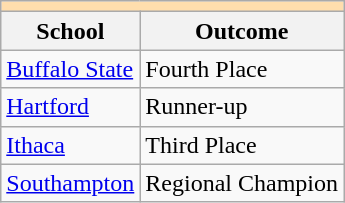<table class="wikitable">
<tr>
<th colspan="3" style="background:#ffdead;"></th>
</tr>
<tr>
<th>School</th>
<th>Outcome</th>
</tr>
<tr>
<td><a href='#'>Buffalo State</a></td>
<td>Fourth Place</td>
</tr>
<tr>
<td><a href='#'>Hartford</a></td>
<td>Runner-up</td>
</tr>
<tr>
<td><a href='#'>Ithaca</a></td>
<td>Third Place</td>
</tr>
<tr>
<td><a href='#'>Southampton</a></td>
<td>Regional Champion</td>
</tr>
</table>
